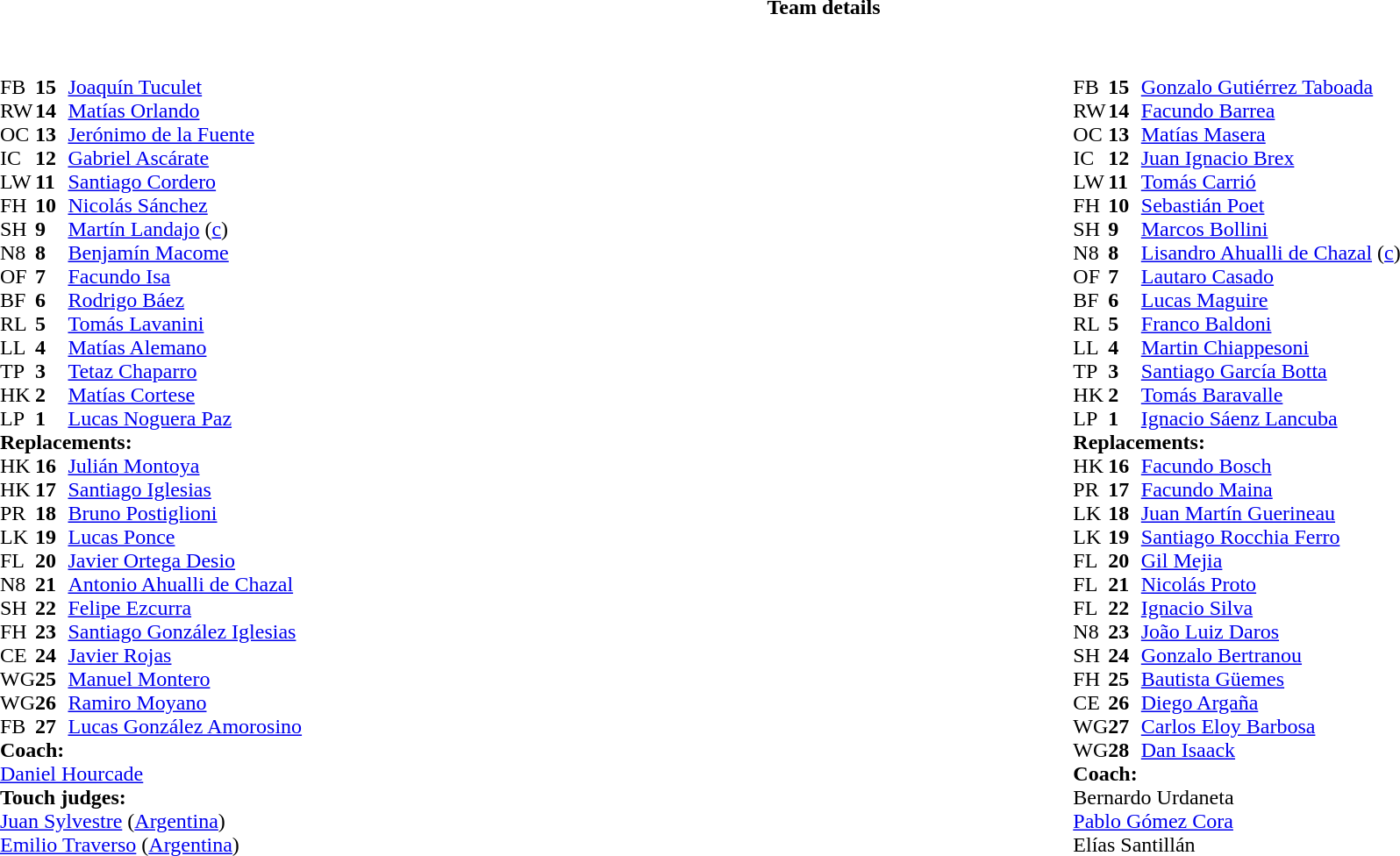<table border="0" width="100%" class="collapsible collapsed">
<tr>
<th>Team details</th>
</tr>
<tr>
<td><br><table style="width:100%;">
<tr>
<td style="vertical-align:top; width:50%"><br><table cellspacing="0" cellpadding="0">
<tr>
<th width="25"></th>
<th width="25"></th>
</tr>
<tr>
<td>FB</td>
<td><strong>15</strong></td>
<td><a href='#'>Joaquín Tuculet</a></td>
<td></td>
<td></td>
</tr>
<tr>
<td>RW</td>
<td><strong>14</strong></td>
<td><a href='#'>Matías Orlando</a></td>
<td></td>
<td></td>
</tr>
<tr>
<td>OC</td>
<td><strong>13</strong></td>
<td><a href='#'>Jerónimo de la Fuente</a></td>
</tr>
<tr>
<td>IC</td>
<td><strong>12</strong></td>
<td><a href='#'>Gabriel Ascárate</a></td>
<td></td>
<td></td>
</tr>
<tr>
<td>LW</td>
<td><strong>11</strong></td>
<td><a href='#'>Santiago Cordero</a></td>
<td></td>
<td></td>
</tr>
<tr>
<td>FH</td>
<td><strong>10</strong></td>
<td><a href='#'>Nicolás Sánchez</a></td>
<td></td>
<td></td>
</tr>
<tr>
<td>SH</td>
<td><strong>9</strong></td>
<td><a href='#'>Martín Landajo</a> (<a href='#'>c</a>)</td>
<td></td>
<td></td>
</tr>
<tr>
<td>N8</td>
<td><strong>8</strong></td>
<td><a href='#'>Benjamín Macome</a></td>
<td></td>
<td></td>
</tr>
<tr>
<td>OF</td>
<td><strong>7</strong></td>
<td><a href='#'>Facundo Isa</a></td>
<td></td>
<td></td>
<td></td>
</tr>
<tr>
<td>BF</td>
<td><strong>6</strong></td>
<td><a href='#'>Rodrigo Báez</a></td>
<td></td>
<td></td>
<td></td>
</tr>
<tr>
<td>RL</td>
<td><strong>5</strong></td>
<td><a href='#'>Tomás Lavanini</a></td>
</tr>
<tr>
<td>LL</td>
<td><strong>4</strong></td>
<td><a href='#'>Matías Alemano</a></td>
<td></td>
<td></td>
</tr>
<tr>
<td>TP</td>
<td><strong>3</strong></td>
<td><a href='#'>Tetaz Chaparro</a></td>
<td></td>
<td></td>
</tr>
<tr>
<td>HK</td>
<td><strong>2</strong></td>
<td><a href='#'>Matías Cortese</a></td>
<td></td>
<td></td>
<td></td>
</tr>
<tr>
<td>LP</td>
<td><strong>1</strong></td>
<td><a href='#'>Lucas Noguera Paz</a></td>
<td></td>
<td></td>
</tr>
<tr>
<td colspan=3><strong>Replacements:</strong></td>
</tr>
<tr>
<td>HK</td>
<td><strong>16</strong></td>
<td><a href='#'>Julián Montoya</a></td>
<td></td>
<td></td>
<td></td>
</tr>
<tr>
<td>HK</td>
<td><strong>17</strong></td>
<td><a href='#'>Santiago Iglesias</a></td>
<td></td>
<td></td>
</tr>
<tr>
<td>PR</td>
<td><strong>18</strong></td>
<td><a href='#'>Bruno Postiglioni</a></td>
<td></td>
<td></td>
</tr>
<tr>
<td>LK</td>
<td><strong>19</strong></td>
<td><a href='#'>Lucas Ponce</a></td>
<td></td>
<td></td>
</tr>
<tr>
<td>FL</td>
<td><strong>20</strong></td>
<td><a href='#'>Javier Ortega Desio</a></td>
<td></td>
<td></td>
</tr>
<tr>
<td>N8</td>
<td><strong>21</strong></td>
<td><a href='#'>Antonio Ahualli de Chazal</a></td>
<td></td>
<td></td>
</tr>
<tr>
<td>SH</td>
<td><strong>22</strong></td>
<td><a href='#'>Felipe Ezcurra</a></td>
<td></td>
<td></td>
</tr>
<tr>
<td>FH</td>
<td><strong>23</strong></td>
<td><a href='#'>Santiago González Iglesias</a></td>
<td></td>
<td></td>
</tr>
<tr>
<td>CE</td>
<td><strong>24</strong></td>
<td><a href='#'>Javier Rojas</a></td>
<td></td>
<td></td>
</tr>
<tr>
<td>WG</td>
<td><strong>25</strong></td>
<td><a href='#'>Manuel Montero</a></td>
<td></td>
<td></td>
</tr>
<tr>
<td>WG</td>
<td><strong>26</strong></td>
<td><a href='#'>Ramiro Moyano</a></td>
<td></td>
<td></td>
</tr>
<tr>
<td>FB</td>
<td><strong>27</strong></td>
<td><a href='#'>Lucas González Amorosino</a></td>
<td></td>
<td></td>
</tr>
<tr>
<td colspan=3><strong>Coach:</strong></td>
</tr>
<tr>
<td colspan="4"> <a href='#'>Daniel Hourcade</a></td>
</tr>
<tr>
<td colspan="4"></td>
</tr>
<tr>
<td colspan="4"><strong>Touch judges:</strong></td>
</tr>
<tr>
<td colspan="4"><a href='#'>Juan Sylvestre</a> (<a href='#'>Argentina</a>)<br><a href='#'>Emilio Traverso</a> (<a href='#'>Argentina</a>)</td>
</tr>
</table>
</td>
<td style="vertical-align:top; width:50%"><br><table cellspacing="0" cellpadding="0" style="margin:auto">
<tr>
<th width="25"></th>
<th width="25"></th>
</tr>
<tr>
<td>FB</td>
<td><strong>15</strong></td>
<td> <a href='#'>Gonzalo Gutiérrez Taboada</a></td>
</tr>
<tr>
<td>RW</td>
<td><strong>14</strong></td>
<td> <a href='#'>Facundo Barrea</a></td>
<td></td>
<td></td>
</tr>
<tr>
<td>OC</td>
<td><strong>13</strong></td>
<td> <a href='#'>Matías Masera</a></td>
<td></td>
<td></td>
</tr>
<tr>
<td>IC</td>
<td><strong>12</strong></td>
<td> <a href='#'>Juan Ignacio Brex</a></td>
</tr>
<tr>
<td>LW</td>
<td><strong>11</strong></td>
<td> <a href='#'>Tomás Carrió</a></td>
<td></td>
<td></td>
</tr>
<tr>
<td>FH</td>
<td><strong>10</strong></td>
<td> <a href='#'>Sebastián Poet</a></td>
<td></td>
<td></td>
</tr>
<tr>
<td>SH</td>
<td><strong>9</strong></td>
<td> <a href='#'>Marcos Bollini</a></td>
<td></td>
<td></td>
</tr>
<tr>
<td>N8</td>
<td><strong>8</strong></td>
<td> <a href='#'>Lisandro Ahualli de Chazal</a> (<a href='#'>c</a>)</td>
<td></td>
<td></td>
<td></td>
</tr>
<tr>
<td>OF</td>
<td><strong>7</strong></td>
<td> <a href='#'>Lautaro Casado</a></td>
<td></td>
<td></td>
</tr>
<tr>
<td>BF</td>
<td><strong>6</strong></td>
<td> <a href='#'>Lucas Maguire</a></td>
</tr>
<tr>
<td>RL</td>
<td><strong>5</strong></td>
<td> <a href='#'>Franco Baldoni</a></td>
<td></td>
<td></td>
</tr>
<tr>
<td>LL</td>
<td><strong>4</strong></td>
<td> <a href='#'>Martin Chiappesoni</a></td>
<td></td>
<td></td>
</tr>
<tr>
<td>TP</td>
<td><strong>3</strong></td>
<td> <a href='#'>Santiago García Botta</a></td>
</tr>
<tr>
<td>HK</td>
<td><strong>2</strong></td>
<td> <a href='#'>Tomás Baravalle</a></td>
<td></td>
<td></td>
</tr>
<tr>
<td>LP</td>
<td><strong>1</strong></td>
<td> <a href='#'>Ignacio Sáenz Lancuba</a></td>
<td></td>
<td></td>
</tr>
<tr>
<td colspan=3><strong>Replacements:</strong></td>
</tr>
<tr>
<td>HK</td>
<td><strong>16</strong></td>
<td> <a href='#'>Facundo Bosch</a></td>
<td></td>
<td></td>
</tr>
<tr>
<td>PR</td>
<td><strong>17</strong></td>
<td> <a href='#'>Facundo Maina</a></td>
<td></td>
<td></td>
</tr>
<tr>
<td>LK</td>
<td><strong>18</strong></td>
<td> <a href='#'>Juan Martín Guerineau</a></td>
<td></td>
<td></td>
</tr>
<tr>
<td>LK</td>
<td><strong>19</strong></td>
<td> <a href='#'>Santiago Rocchia Ferro</a></td>
<td></td>
<td></td>
<td></td>
</tr>
<tr>
<td>FL</td>
<td><strong>20</strong></td>
<td> <a href='#'>Gil Mejia</a></td>
<td></td>
<td></td>
<td></td>
</tr>
<tr>
<td>FL</td>
<td><strong>21</strong></td>
<td> <a href='#'>Nicolás Proto</a></td>
<td></td>
<td></td>
<td></td>
</tr>
<tr>
<td>FL</td>
<td><strong>22</strong></td>
<td> <a href='#'>Ignacio Silva</a></td>
<td></td>
<td></td>
<td></td>
</tr>
<tr>
<td>N8</td>
<td><strong>23</strong></td>
<td> <a href='#'>João Luiz Daros</a></td>
<td></td>
<td></td>
<td></td>
</tr>
<tr>
<td>SH</td>
<td><strong>24</strong></td>
<td> <a href='#'>Gonzalo Bertranou</a></td>
<td></td>
<td></td>
</tr>
<tr>
<td>FH</td>
<td><strong>25</strong></td>
<td> <a href='#'>Bautista Güemes</a></td>
<td></td>
<td></td>
</tr>
<tr>
<td>CE</td>
<td><strong>26</strong></td>
<td> <a href='#'>Diego Argaña</a></td>
<td></td>
<td></td>
</tr>
<tr>
<td>WG</td>
<td><strong>27</strong></td>
<td> <a href='#'>Carlos Eloy Barbosa</a></td>
<td></td>
<td></td>
</tr>
<tr>
<td>WG</td>
<td><strong>28</strong></td>
<td> <a href='#'>Dan Isaack</a></td>
<td></td>
<td></td>
</tr>
<tr>
<td colspan=3><strong>Coach:</strong></td>
</tr>
<tr>
<td colspan="4"> Bernardo Urdaneta<br> <a href='#'>Pablo Gómez Cora</a><br> Elías Santillán</td>
</tr>
</table>
</td>
</tr>
</table>
</td>
</tr>
</table>
